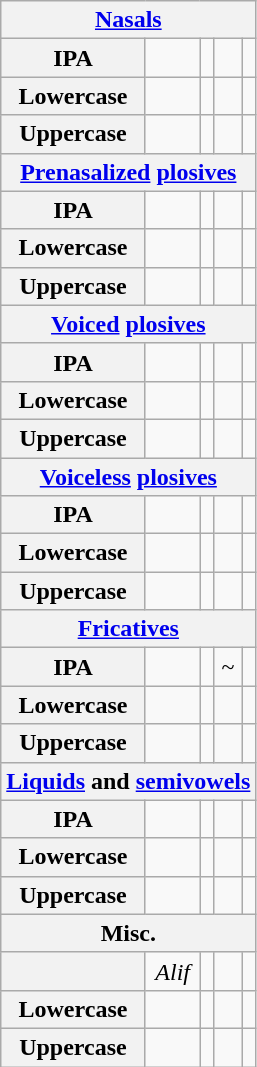<table class="wikitable" style="text-align: center;">
<tr>
<th colspan="100%"><a href='#'>Nasals</a></th>
</tr>
<tr>
<th>IPA</th>
<td> </td>
<td> </td>
<td> </td>
<td> </td>
</tr>
<tr>
<th>Lowercase</th>
<td></td>
<td></td>
<td></td>
<td></td>
</tr>
<tr>
<th>Uppercase</th>
<td></td>
<td></td>
<td></td>
<td></td>
</tr>
<tr>
<th colspan="100%"><a href='#'>Prenasalized</a> <a href='#'>plosives</a></th>
</tr>
<tr>
<th>IPA</th>
<td> </td>
<td> </td>
<td> </td>
<td> </td>
</tr>
<tr>
<th>Lowercase</th>
<td></td>
<td></td>
<td></td>
<td></td>
</tr>
<tr>
<th>Uppercase</th>
<td></td>
<td></td>
<td></td>
<td></td>
</tr>
<tr>
<th colspan="100%"><a href='#'>Voiced</a> <a href='#'>plosives</a></th>
</tr>
<tr>
<th>IPA</th>
<td> </td>
<td> </td>
<td> </td>
<td> </td>
</tr>
<tr>
<th>Lowercase</th>
<td></td>
<td></td>
<td></td>
<td></td>
</tr>
<tr>
<th>Uppercase</th>
<td></td>
<td></td>
<td></td>
<td></td>
</tr>
<tr>
<th colspan="100%"><a href='#'>Voiceless</a> <a href='#'>plosives</a></th>
</tr>
<tr>
<th>IPA</th>
<td> </td>
<td> </td>
<td> </td>
<td> </td>
</tr>
<tr>
<th>Lowercase</th>
<td></td>
<td></td>
<td></td>
<td></td>
</tr>
<tr>
<th>Uppercase</th>
<td></td>
<td></td>
<td></td>
<td></td>
</tr>
<tr>
<th colspan="100%"><a href='#'>Fricatives</a></th>
</tr>
<tr>
<th>IPA</th>
<td> </td>
<td> </td>
<td>~ </td>
<td> </td>
</tr>
<tr>
<th>Lowercase</th>
<td></td>
<td></td>
<td></td>
<td></td>
</tr>
<tr>
<th>Uppercase</th>
<td></td>
<td></td>
<td></td>
<td></td>
</tr>
<tr>
<th colspan="100%"><a href='#'>Liquids</a> and <a href='#'>semivowels</a></th>
</tr>
<tr>
<th>IPA</th>
<td> </td>
<td> </td>
<td> </td>
<td> </td>
</tr>
<tr>
<th>Lowercase</th>
<td></td>
<td></td>
<td></td>
<td></td>
</tr>
<tr>
<th>Uppercase</th>
<td></td>
<td></td>
<td></td>
<td></td>
</tr>
<tr>
<th colspan="100%">Misc.</th>
</tr>
<tr>
<th></th>
<td><em>Alif</em></td>
<td></td>
<td></td>
<td></td>
</tr>
<tr>
<th>Lowercase</th>
<td></td>
<td></td>
<td></td>
<td></td>
</tr>
<tr>
<th>Uppercase</th>
<td></td>
<td></td>
<td></td>
<td></td>
</tr>
</table>
